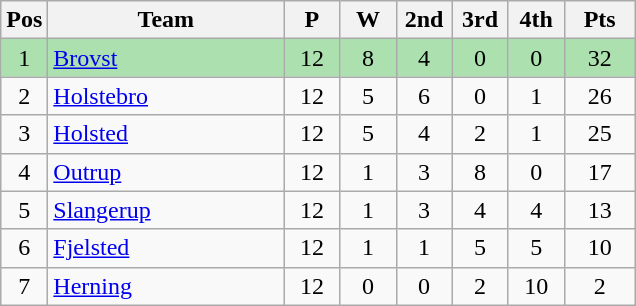<table class="wikitable" style="font-size: 100%">
<tr>
<th width=20>Pos</th>
<th width=150>Team</th>
<th width=30>P</th>
<th width=30>W</th>
<th width=30>2nd</th>
<th width=30>3rd</th>
<th width=30>4th</th>
<th width=40>Pts</th>
</tr>
<tr align=center style="background:#ACE1AF;">
<td>1</td>
<td align="left"><a href='#'>Brovst</a></td>
<td>12</td>
<td>8</td>
<td>4</td>
<td>0</td>
<td>0</td>
<td>32</td>
</tr>
<tr align=center>
<td>2</td>
<td align="left"><a href='#'>Holstebro</a></td>
<td>12</td>
<td>5</td>
<td>6</td>
<td>0</td>
<td>1</td>
<td>26</td>
</tr>
<tr align=center>
<td>3</td>
<td align="left"><a href='#'>Holsted</a></td>
<td>12</td>
<td>5</td>
<td>4</td>
<td>2</td>
<td>1</td>
<td>25</td>
</tr>
<tr align=center>
<td>4</td>
<td align="left"><a href='#'>Outrup</a></td>
<td>12</td>
<td>1</td>
<td>3</td>
<td>8</td>
<td>0</td>
<td>17</td>
</tr>
<tr align=center>
<td>5</td>
<td align="left"><a href='#'>Slangerup</a></td>
<td>12</td>
<td>1</td>
<td>3</td>
<td>4</td>
<td>4</td>
<td>13</td>
</tr>
<tr align=center>
<td>6</td>
<td align="left"><a href='#'>Fjelsted</a></td>
<td>12</td>
<td>1</td>
<td>1</td>
<td>5</td>
<td>5</td>
<td>10</td>
</tr>
<tr align=center>
<td>7</td>
<td align="left"><a href='#'>Herning</a></td>
<td>12</td>
<td>0</td>
<td>0</td>
<td>2</td>
<td>10</td>
<td>2</td>
</tr>
</table>
